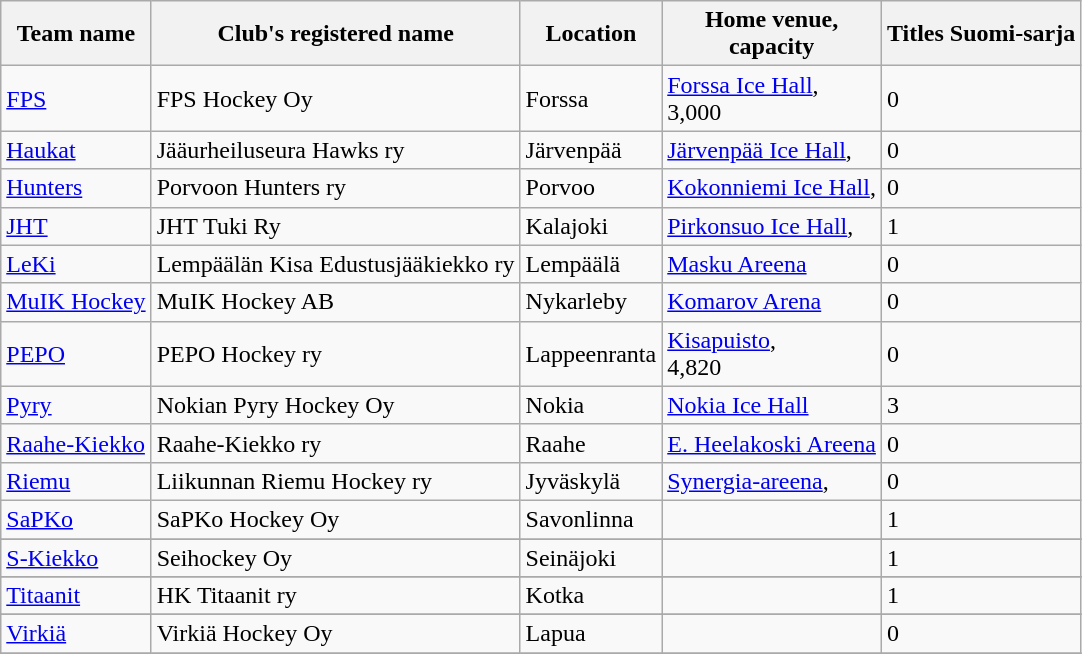<table class="wikitable sortable">
<tr>
<th>Team name</th>
<th>Club's registered name</th>
<th>Location</th>
<th>Home venue,<br>capacity</th>
<th>Titles Suomi-sarja</th>
</tr>
<tr>
<td><a href='#'>FPS</a></td>
<td>FPS Hockey Oy</td>
<td> Forssa</td>
<td><a href='#'>Forssa Ice Hall</a>,<br>3,000</td>
<td>0</td>
</tr>
<tr>
<td><a href='#'>Haukat</a></td>
<td>Jääurheiluseura Hawks ry</td>
<td> Järvenpää</td>
<td><a href='#'>Järvenpää Ice Hall</a>,</td>
<td>0</td>
</tr>
<tr>
<td><a href='#'>Hunters</a></td>
<td>Porvoon Hunters ry</td>
<td> Porvoo</td>
<td><a href='#'>Kokonniemi Ice Hall</a>,</td>
<td>0</td>
</tr>
<tr>
<td><a href='#'>JHT</a></td>
<td>JHT Tuki Ry</td>
<td> Kalajoki</td>
<td><a href='#'>Pirkonsuo Ice Hall</a>,</td>
<td>1</td>
</tr>
<tr>
<td><a href='#'>LeKi</a></td>
<td>Lempäälän Kisa Edustusjääkiekko ry</td>
<td> Lempäälä</td>
<td><a href='#'>Masku Areena</a></td>
<td>0</td>
</tr>
<tr>
<td><a href='#'>MuIK Hockey</a></td>
<td>MuIK Hockey AB</td>
<td> Nykarleby</td>
<td><a href='#'>Komarov Arena</a></td>
<td>0</td>
</tr>
<tr>
<td><a href='#'>PEPO</a></td>
<td>PEPO Hockey ry</td>
<td> Lappeenranta</td>
<td><a href='#'>Kisapuisto</a>,<br>4,820</td>
<td>0</td>
</tr>
<tr>
<td><a href='#'>Pyry</a></td>
<td>Nokian Pyry Hockey Oy</td>
<td> Nokia</td>
<td><a href='#'>Nokia Ice Hall</a></td>
<td>3</td>
</tr>
<tr>
<td><a href='#'>Raahe-Kiekko</a></td>
<td>Raahe-Kiekko ry</td>
<td> Raahe</td>
<td><a href='#'>E. Heelakoski Areena</a></td>
<td>0</td>
</tr>
<tr>
<td><a href='#'>Riemu</a></td>
<td>Liikunnan Riemu Hockey ry</td>
<td> Jyväskylä</td>
<td><a href='#'>Synergia-areena</a>,</td>
<td>0</td>
</tr>
<tr>
<td><a href='#'>SaPKo</a></td>
<td>SaPKo Hockey Oy</td>
<td> Savonlinna</td>
<td></td>
<td>1</td>
</tr>
<tr>
</tr>
<tr>
<td><a href='#'>S-Kiekko</a></td>
<td>Seihockey Oy</td>
<td> Seinäjoki</td>
<td></td>
<td>1</td>
</tr>
<tr>
</tr>
<tr>
<td><a href='#'>Titaanit</a></td>
<td>HK Titaanit ry</td>
<td> Kotka</td>
<td></td>
<td>1</td>
</tr>
<tr>
</tr>
<tr>
<td><a href='#'>Virkiä</a></td>
<td>Virkiä Hockey Oy</td>
<td> Lapua</td>
<td></td>
<td>0</td>
</tr>
<tr>
</tr>
</table>
